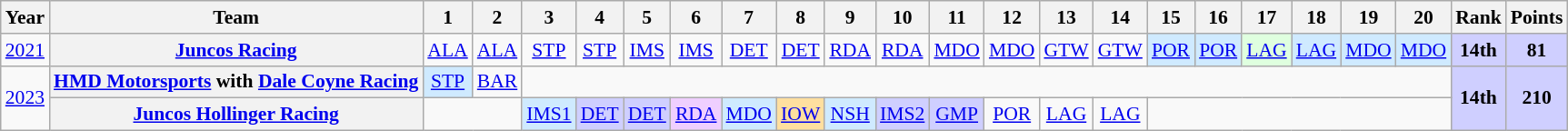<table class="wikitable" style="text-align:center; font-size:90%">
<tr>
<th>Year</th>
<th>Team</th>
<th>1</th>
<th>2</th>
<th>3</th>
<th>4</th>
<th>5</th>
<th>6</th>
<th>7</th>
<th>8</th>
<th>9</th>
<th>10</th>
<th>11</th>
<th>12</th>
<th>13</th>
<th>14</th>
<th>15</th>
<th>16</th>
<th>17</th>
<th>18</th>
<th>19</th>
<th>20</th>
<th>Rank</th>
<th>Points</th>
</tr>
<tr>
<td><a href='#'>2021</a></td>
<th><a href='#'>Juncos Racing</a></th>
<td><a href='#'>ALA</a></td>
<td><a href='#'>ALA</a></td>
<td><a href='#'>STP</a></td>
<td><a href='#'>STP</a></td>
<td><a href='#'>IMS</a></td>
<td><a href='#'>IMS</a></td>
<td><a href='#'>DET</a></td>
<td><a href='#'>DET</a></td>
<td><a href='#'>RDA</a></td>
<td><a href='#'>RDA</a></td>
<td><a href='#'>MDO</a></td>
<td><a href='#'>MDO</a></td>
<td><a href='#'>GTW</a></td>
<td><a href='#'>GTW</a></td>
<td style="background:#CFEAFF;"><a href='#'>POR</a><br></td>
<td style="background:#CFEAFF;"><a href='#'>POR</a><br></td>
<td style="background:#DFFFDF;"><a href='#'>LAG</a><br></td>
<td style="background:#CFEAFF;"><a href='#'>LAG</a><br></td>
<td style="background:#CFEAFF;"><a href='#'>MDO</a><br></td>
<td style="background:#CFEAFF;"><a href='#'>MDO</a><br></td>
<th style="background:#CFCFFF;">14th</th>
<th style="background:#CFCFFF;">81</th>
</tr>
<tr>
<td rowspan="2"><a href='#'>2023</a></td>
<th><a href='#'>HMD Motorsports</a> with <a href='#'>Dale Coyne Racing</a></th>
<td style="background:#CFEAFF;"><a href='#'>STP</a><br></td>
<td><a href='#'>BAR</a></td>
<td colspan="18"></td>
<th rowspan="2"style="background:#Cfcfff;">14th</th>
<th rowspan="2"style="background:#CFcfff;">210</th>
</tr>
<tr>
<th><a href='#'>Juncos Hollinger Racing</a></th>
<td colspan="2"></td>
<td col style="background:#cfeaff;"><a href='#'>IMS1</a><br></td>
<td style="background:#cfcfff;"><a href='#'>DET</a><br></td>
<td style="background:#cfcfff;"><a href='#'>DET</a><br></td>
<td style="background:#efcfff;"><a href='#'>RDA</a><br></td>
<td style="background:#cfeaff;"><a href='#'>MDO</a><br></td>
<td style="background:#ffdf9f;"><a href='#'>IOW</a><br></td>
<td style="background:#cfeaff;"><a href='#'>NSH</a><br></td>
<td style="background:#cfcfff;"><a href='#'>IMS2</a><br></td>
<td style="background:#cfcfff;"><a href='#'>GMP</a><br></td>
<td><a href='#'>POR</a></td>
<td><a href='#'>LAG</a></td>
<td><a href='#'>LAG</a></td>
<td colspan=6></td>
</tr>
</table>
